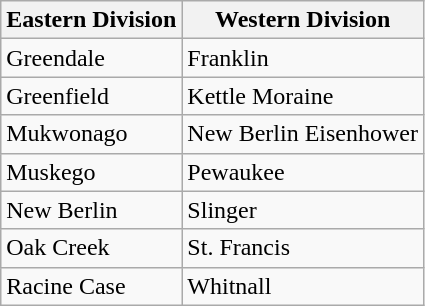<table class="wikitable">
<tr>
<th>Eastern Division</th>
<th>Western Division</th>
</tr>
<tr>
<td>Greendale</td>
<td>Franklin</td>
</tr>
<tr>
<td>Greenfield</td>
<td>Kettle Moraine</td>
</tr>
<tr>
<td>Mukwonago</td>
<td>New Berlin Eisenhower</td>
</tr>
<tr>
<td>Muskego</td>
<td>Pewaukee</td>
</tr>
<tr>
<td>New Berlin</td>
<td>Slinger</td>
</tr>
<tr>
<td>Oak Creek</td>
<td>St. Francis</td>
</tr>
<tr>
<td>Racine Case</td>
<td>Whitnall</td>
</tr>
</table>
